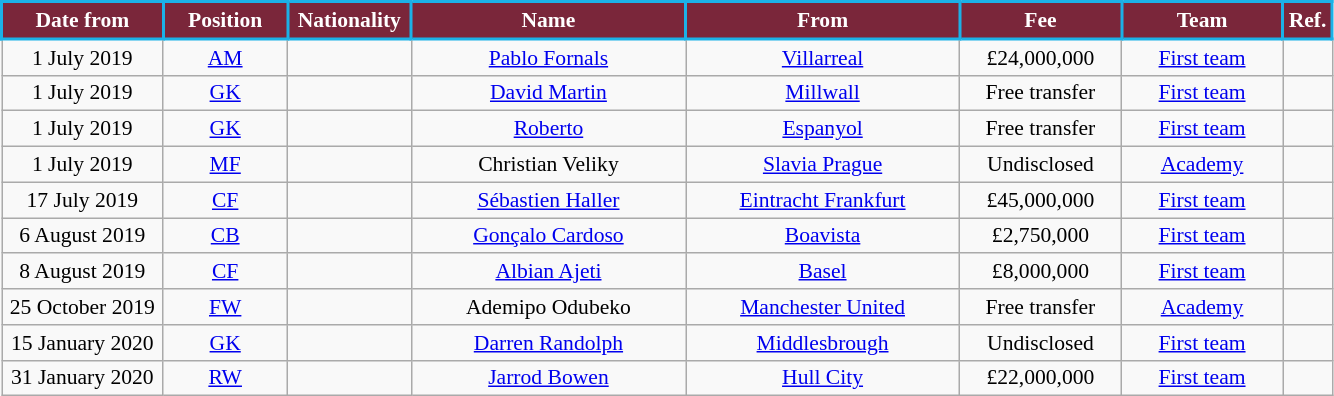<table class="wikitable"  style="text-align:center; font-size:90%; ">
<tr>
<th style="background:#7A263A;;color:white;border:2px solid #1BB1E7; width:100px;">Date from</th>
<th style="background:#7A263A;;color:white;border:2px solid #1BB1E7; width:75px;">Position</th>
<th style="background:#7A263A;;color:white;border:2px solid #1BB1E7; width:75px;">Nationality</th>
<th style="background:#7A263A;;color:white;border:2px solid #1BB1E7; width:175px;">Name</th>
<th style="background:#7A263A;;color:white;border:2px solid #1BB1E7; width:175px;">From</th>
<th style="background:#7A263A;;color:white;border:2px solid #1BB1E7; width:100px;">Fee</th>
<th style="background:#7A263A;;color:white;border:2px solid #1BB1E7; width:100px;">Team</th>
<th style="background:#7A263A;;color:white;border:2px solid #1BB1E7; width:25px;">Ref.</th>
</tr>
<tr>
<td>1 July 2019</td>
<td><a href='#'>AM</a></td>
<td></td>
<td><a href='#'>Pablo Fornals</a></td>
<td> <a href='#'>Villarreal</a></td>
<td>£24,000,000</td>
<td><a href='#'>First team</a></td>
<td></td>
</tr>
<tr>
<td>1 July 2019</td>
<td><a href='#'>GK</a></td>
<td></td>
<td><a href='#'>David Martin</a></td>
<td> <a href='#'>Millwall</a></td>
<td>Free transfer</td>
<td><a href='#'>First team</a></td>
<td></td>
</tr>
<tr>
<td>1 July 2019</td>
<td><a href='#'>GK</a></td>
<td></td>
<td><a href='#'>Roberto</a></td>
<td> <a href='#'>Espanyol</a></td>
<td>Free transfer</td>
<td><a href='#'>First team</a></td>
<td></td>
</tr>
<tr>
<td>1 July 2019</td>
<td><a href='#'>MF</a></td>
<td></td>
<td>Christian Veliky</td>
<td> <a href='#'>Slavia Prague</a></td>
<td>Undisclosed</td>
<td><a href='#'>Academy</a></td>
<td></td>
</tr>
<tr>
<td>17 July 2019</td>
<td><a href='#'>CF</a></td>
<td></td>
<td><a href='#'>Sébastien Haller</a></td>
<td> <a href='#'>Eintracht Frankfurt</a></td>
<td>£45,000,000</td>
<td><a href='#'>First team</a></td>
<td></td>
</tr>
<tr>
<td>6 August 2019</td>
<td><a href='#'>CB</a></td>
<td></td>
<td><a href='#'>Gonçalo Cardoso</a></td>
<td> <a href='#'>Boavista</a></td>
<td>£2,750,000</td>
<td><a href='#'>First team</a></td>
<td></td>
</tr>
<tr>
<td>8 August 2019</td>
<td><a href='#'>CF</a></td>
<td></td>
<td><a href='#'>Albian Ajeti</a></td>
<td> <a href='#'>Basel</a></td>
<td>£8,000,000</td>
<td><a href='#'>First team</a></td>
<td></td>
</tr>
<tr>
<td>25 October 2019</td>
<td><a href='#'>FW</a></td>
<td></td>
<td>Ademipo Odubeko</td>
<td> <a href='#'>Manchester United</a></td>
<td>Free transfer</td>
<td><a href='#'>Academy</a></td>
<td></td>
</tr>
<tr>
<td>15 January 2020</td>
<td><a href='#'>GK</a></td>
<td></td>
<td><a href='#'>Darren Randolph</a></td>
<td> <a href='#'>Middlesbrough</a></td>
<td>Undisclosed</td>
<td><a href='#'>First team</a></td>
<td></td>
</tr>
<tr>
<td>31 January 2020</td>
<td><a href='#'>RW</a></td>
<td></td>
<td><a href='#'>Jarrod Bowen</a></td>
<td> <a href='#'>Hull City</a></td>
<td>£22,000,000</td>
<td><a href='#'>First team</a></td>
<td></td>
</tr>
</table>
